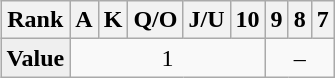<table class="wikitable" align="right">
<tr>
<th>Rank</th>
<th>A</th>
<th>K</th>
<th>Q/O</th>
<th>J/U</th>
<th>10</th>
<th>9</th>
<th>8</th>
<th>7</th>
</tr>
<tr align="center">
<td style="background:#efefef;"><strong>Value</strong></td>
<td colspan=5>1</td>
<td colspan=3>–</td>
</tr>
</table>
